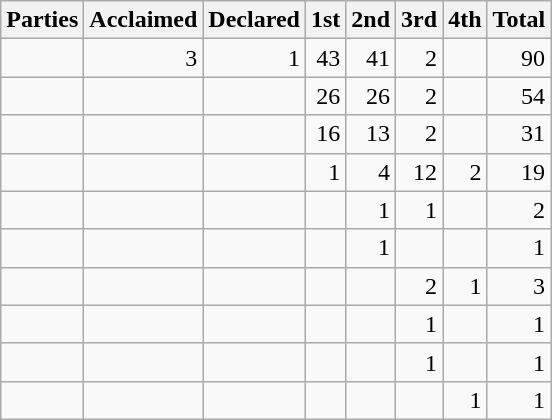<table class="wikitable" style="text-align:right;">
<tr>
<th style="text-align:left;">Parties</th>
<th>Acclaimed</th>
<th>Declared</th>
<th>1st</th>
<th>2nd</th>
<th>3rd</th>
<th>4th</th>
<th>Total</th>
</tr>
<tr>
<td style="text-align:left;"></td>
<td>3</td>
<td>1</td>
<td>43</td>
<td>41</td>
<td>2</td>
<td></td>
<td>90</td>
</tr>
<tr>
<td style="text-align:left;"></td>
<td></td>
<td></td>
<td>26</td>
<td>26</td>
<td>2</td>
<td></td>
<td>54</td>
</tr>
<tr>
<td style="text-align:left;"></td>
<td></td>
<td></td>
<td>16</td>
<td>13</td>
<td>2</td>
<td></td>
<td>31</td>
</tr>
<tr>
<td style="text-align:left;"></td>
<td></td>
<td></td>
<td>1</td>
<td>4</td>
<td>12</td>
<td>2</td>
<td>19</td>
</tr>
<tr>
<td style="text-align:left;"></td>
<td></td>
<td></td>
<td></td>
<td>1</td>
<td>1</td>
<td></td>
<td>2</td>
</tr>
<tr>
<td style="text-align:left;"></td>
<td></td>
<td></td>
<td></td>
<td>1</td>
<td></td>
<td></td>
<td>1</td>
</tr>
<tr>
<td style="text-align:left;"></td>
<td></td>
<td></td>
<td></td>
<td></td>
<td>2</td>
<td>1</td>
<td>3</td>
</tr>
<tr>
<td style="text-align:left;"></td>
<td></td>
<td></td>
<td></td>
<td></td>
<td>1</td>
<td></td>
<td>1</td>
</tr>
<tr>
<td style="text-align:left;"></td>
<td></td>
<td></td>
<td></td>
<td></td>
<td>1</td>
<td></td>
<td>1</td>
</tr>
<tr>
<td style="text-align:left;"></td>
<td></td>
<td></td>
<td></td>
<td></td>
<td></td>
<td>1</td>
<td>1</td>
</tr>
</table>
